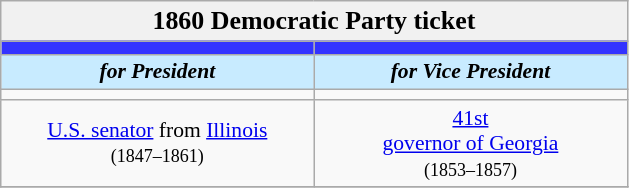<table class="wikitable" style="font-size:90%; text-align:center;">
<tr>
<th style="background:#f1f1f1;" colspan="30"><big>1860 Democratic Party ticket</big></th>
</tr>
<tr>
<th style="width:3em; font-size:135%; background:#3333FF; width:200px;"><a href='#'></a></th>
<th style="width:3em; font-size:135%; background:#3333FF; width:200px;"><a href='#'></a></th>
</tr>
<tr>
<td style="width:3em; font-size:100%; color:#000; background:#C8EBFF; width:200px;"><strong><em>for President</em></strong></td>
<td style="width:3em; font-size:100%; color:#000; background:#C8EBFF; width:200px;"><strong><em>for Vice President</em></strong></td>
</tr>
<tr>
<td></td>
<td></td>
</tr>
<tr>
<td><a href='#'>U.S. senator</a> from <a href='#'>Illinois</a><br><small>(1847–1861)</small></td>
<td><a href='#'>41st</a><br><a href='#'>governor of Georgia</a><br><small>(1853–1857)</small></td>
</tr>
<tr>
</tr>
</table>
